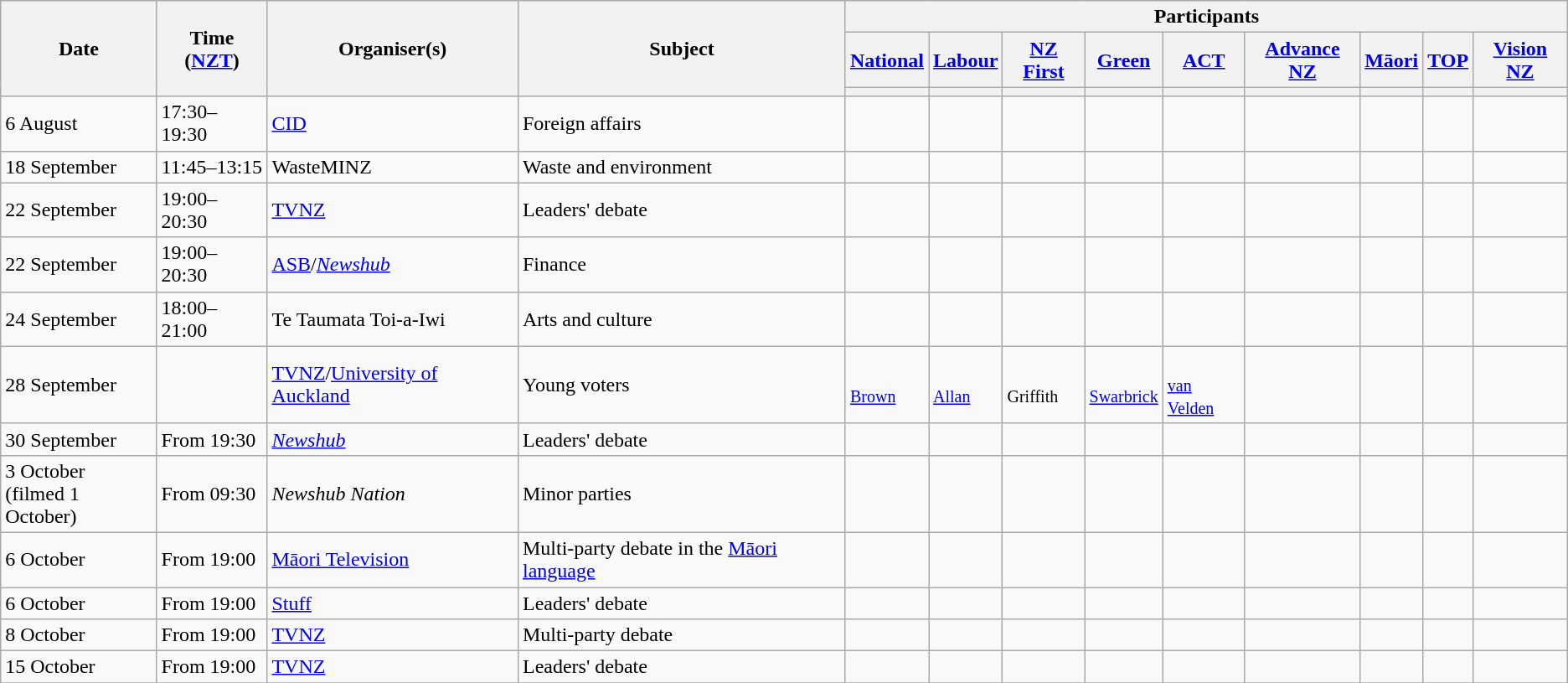<table class="wikitable collapsed">
<tr>
<th rowspan=3>Date</th>
<th rowspan=3>Time (<a href='#'>NZT</a>)</th>
<th rowspan=3>Organiser(s)</th>
<th rowspan=3>Subject</th>
<th colspan="9">Participants</th>
</tr>
<tr>
<th><a href='#'>National</a></th>
<th><a href='#'>Labour</a></th>
<th><a href='#'>NZ First</a></th>
<th><a href='#'>Green</a></th>
<th><a href='#'>ACT</a></th>
<th><a href='#'>Advance NZ</a></th>
<th><a href='#'>Māori</a></th>
<th><a href='#'>TOP</a></th>
<th><a href='#'>Vision NZ</a></th>
</tr>
<tr>
<th></th>
<th></th>
<th></th>
<th></th>
<th></th>
<th></th>
<th></th>
<th></th>
<th></th>
</tr>
<tr>
<td>6 August</td>
<td>17:30–19:30</td>
<td><a href='#'>CID</a></td>
<td>Foreign affairs</td>
<td></td>
<td></td>
<td></td>
<td></td>
<td></td>
<td></td>
<td></td>
<td></td>
<td></td>
</tr>
<tr>
<td>18 September</td>
<td>11:45–13:15</td>
<td>WasteMINZ</td>
<td>Waste and environment</td>
<td></td>
<td></td>
<td></td>
<td></td>
<td></td>
<td></td>
<td></td>
<td></td>
<td></td>
</tr>
<tr>
<td>22 September</td>
<td>19:00–20:30</td>
<td><a href='#'>TVNZ</a></td>
<td>Leaders' debate</td>
<td></td>
<td></td>
<td></td>
<td></td>
<td></td>
<td></td>
<td></td>
<td></td>
<td></td>
</tr>
<tr>
<td>22 September</td>
<td>19:00–20:30</td>
<td><a href='#'>ASB</a>/<em><a href='#'>Newshub</a></em></td>
<td>Finance</td>
<td></td>
<td></td>
<td></td>
<td></td>
<td></td>
<td></td>
<td></td>
<td></td>
<td></td>
</tr>
<tr>
<td>24 September</td>
<td>18:00–21:00</td>
<td>Te Taumata Toi-a-Iwi</td>
<td>Arts and culture</td>
<td></td>
<td></td>
<td></td>
<td></td>
<td></td>
<td></td>
<td></td>
<td></td>
<td></td>
</tr>
<tr>
<td>28 September</td>
<td></td>
<td><a href='#'>TVNZ</a>/<a href='#'>University of Auckland</a></td>
<td>Young voters</td>
<td> <br> <small><a href='#'>Brown</a></small></td>
<td> <br> <small><a href='#'>Allan</a></small></td>
<td> <br> <small>Griffith</small></td>
<td> <br> <small><a href='#'>Swarbrick</a></small></td>
<td> <br> <small><a href='#'>van Velden</a></small></td>
<td></td>
<td></td>
<td></td>
<td></td>
</tr>
<tr>
<td>30 September</td>
<td>From 19:30</td>
<td><em><a href='#'>Newshub</a></em></td>
<td>Leaders' debate</td>
<td></td>
<td></td>
<td></td>
<td></td>
<td></td>
<td></td>
<td></td>
<td></td>
<td></td>
</tr>
<tr>
<td>3 October <br> (filmed 1 October)</td>
<td>From 09:30</td>
<td><em>Newshub</em> <em>Nation</em></td>
<td>Minor parties</td>
<td></td>
<td></td>
<td></td>
<td></td>
<td></td>
<td></td>
<td></td>
<td></td>
<td></td>
</tr>
<tr>
<td>6 October</td>
<td>From 19:00</td>
<td><a href='#'>Māori Television</a></td>
<td>Multi-party debate in the <a href='#'>Māori language</a></td>
<td></td>
<td></td>
<td></td>
<td></td>
<td></td>
<td></td>
<td></td>
<td></td>
<td></td>
</tr>
<tr>
<td>6 October</td>
<td>From 19:00</td>
<td><a href='#'>Stuff</a></td>
<td>Leaders' debate</td>
<td></td>
<td></td>
<td></td>
<td></td>
<td></td>
<td></td>
<td></td>
<td></td>
<td></td>
</tr>
<tr>
<td>8 October</td>
<td>From 19:00</td>
<td><a href='#'>TVNZ</a></td>
<td>Multi-party debate</td>
<td></td>
<td></td>
<td></td>
<td></td>
<td></td>
<td></td>
<td></td>
<td></td>
<td></td>
</tr>
<tr>
<td>15 October</td>
<td>From 19:00</td>
<td><a href='#'>TVNZ</a></td>
<td>Leaders' debate</td>
<td></td>
<td></td>
<td></td>
<td></td>
<td></td>
<td></td>
<td></td>
<td></td>
<td></td>
</tr>
<tr>
</tr>
</table>
